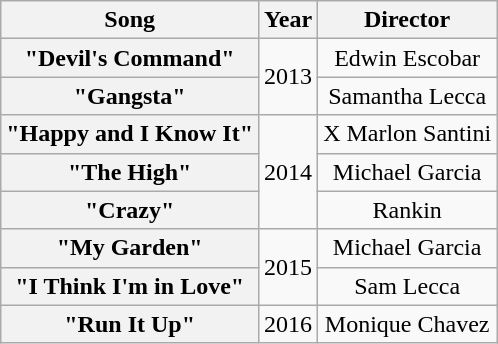<table class="wikitable plainrowheaders" style="text-align:center;">
<tr>
<th scope="col">Song</th>
<th scope="col">Year</th>
<th scope="col">Director</th>
</tr>
<tr>
<th scope="row">"Devil's Command"</th>
<td rowspan="2">2013</td>
<td>Edwin Escobar</td>
</tr>
<tr>
<th scope="row">"Gangsta"</th>
<td>Samantha Lecca</td>
</tr>
<tr>
<th scope="row">"Happy and I Know It"</th>
<td rowspan="3">2014</td>
<td>X Marlon Santini</td>
</tr>
<tr>
<th scope="row">"The High"</th>
<td>Michael Garcia</td>
</tr>
<tr>
<th scope="row">"Crazy"</th>
<td>Rankin</td>
</tr>
<tr>
<th scope="row">"My Garden"</th>
<td rowspan="2">2015</td>
<td>Michael Garcia</td>
</tr>
<tr>
<th scope="row">"I Think I'm in Love"</th>
<td>Sam Lecca</td>
</tr>
<tr>
<th scope="row">"Run It Up"</th>
<td>2016</td>
<td>Monique Chavez</td>
</tr>
</table>
